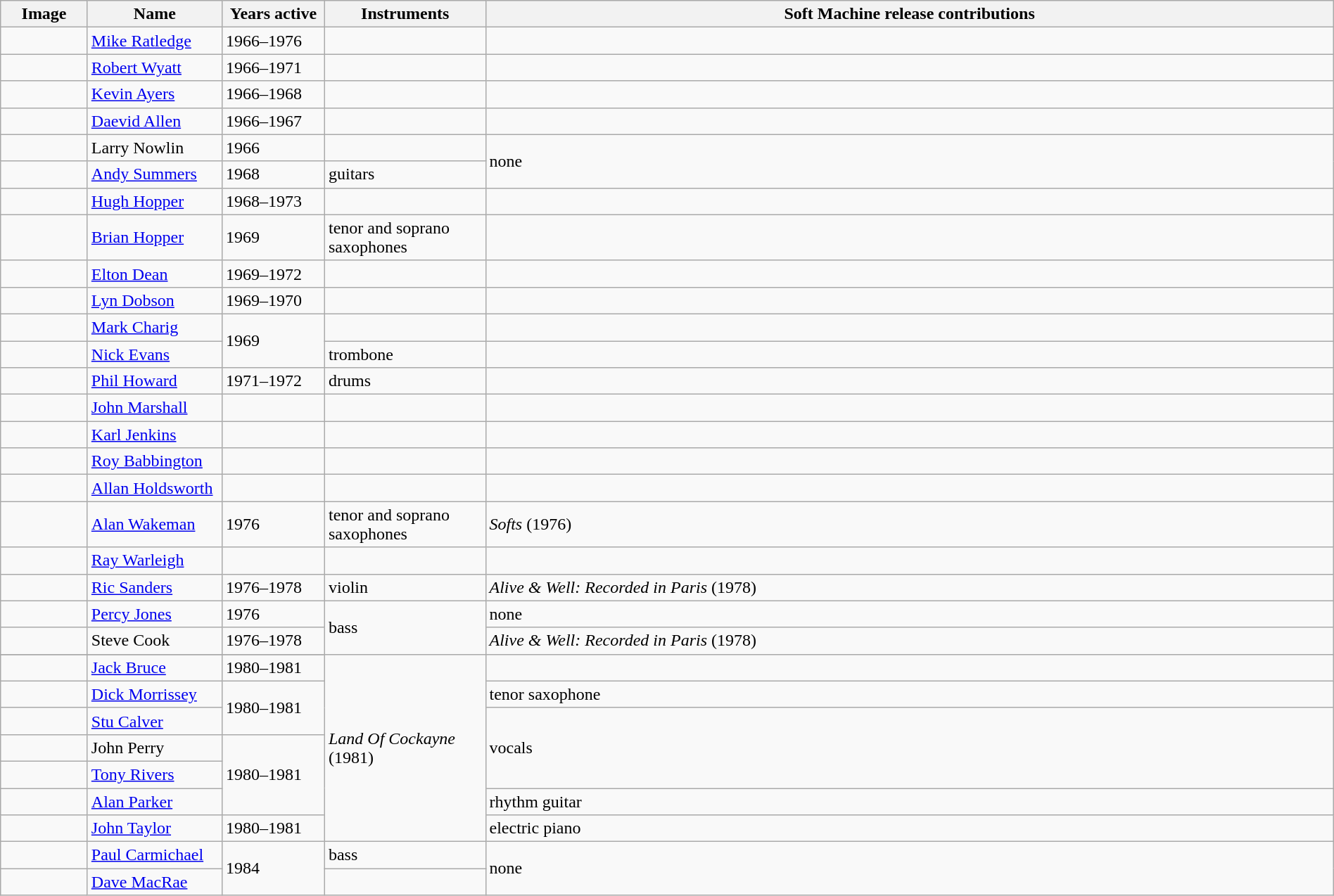<table class="wikitable" border="1" width=100%>
<tr>
<th width="75">Image</th>
<th width="120">Name</th>
<th width="90">Years active</th>
<th width="145">Instruments</th>
<th>Soft Machine release contributions</th>
</tr>
<tr>
<td></td>
<td><a href='#'>Mike Ratledge</a></td>
<td>1966–1976 </td>
<td></td>
<td></td>
</tr>
<tr>
<td></td>
<td><a href='#'>Robert Wyatt</a></td>
<td>1966–1971</td>
<td></td>
<td></td>
</tr>
<tr>
<td></td>
<td><a href='#'>Kevin Ayers</a></td>
<td>1966–1968 </td>
<td></td>
<td></td>
</tr>
<tr>
<td></td>
<td><a href='#'>Daevid Allen</a></td>
<td>1966–1967 </td>
<td></td>
<td></td>
</tr>
<tr>
<td></td>
<td>Larry Nowlin</td>
<td>1966</td>
<td></td>
<td rowspan="2">none </td>
</tr>
<tr>
<td></td>
<td><a href='#'>Andy Summers</a></td>
<td>1968</td>
<td>guitars</td>
</tr>
<tr>
<td></td>
<td><a href='#'>Hugh Hopper</a></td>
<td>1968–1973 </td>
<td></td>
<td></td>
</tr>
<tr>
<td></td>
<td><a href='#'>Brian Hopper</a></td>
<td>1969 </td>
<td>tenor and soprano saxophones</td>
<td></td>
</tr>
<tr>
<td></td>
<td><a href='#'>Elton Dean</a></td>
<td>1969–1972 </td>
<td></td>
<td></td>
</tr>
<tr>
<td></td>
<td><a href='#'>Lyn Dobson</a></td>
<td>1969–1970</td>
<td></td>
<td></td>
</tr>
<tr>
<td></td>
<td><a href='#'>Mark Charig</a></td>
<td rowspan="2">1969 </td>
<td></td>
<td></td>
</tr>
<tr>
<td></td>
<td><a href='#'>Nick Evans</a></td>
<td>trombone</td>
<td></td>
</tr>
<tr>
<td></td>
<td><a href='#'>Phil Howard</a></td>
<td>1971–1972</td>
<td>drums</td>
<td></td>
</tr>
<tr>
<td></td>
<td><a href='#'>John Marshall</a></td>
<td></td>
<td></td>
<td></td>
</tr>
<tr>
<td></td>
<td><a href='#'>Karl Jenkins</a></td>
<td></td>
<td></td>
<td></td>
</tr>
<tr>
<td></td>
<td><a href='#'>Roy Babbington</a></td>
<td></td>
<td></td>
<td></td>
</tr>
<tr>
<td></td>
<td><a href='#'>Allan Holdsworth</a></td>
<td>  </td>
<td></td>
<td></td>
</tr>
<tr>
<td></td>
<td><a href='#'>Alan Wakeman</a></td>
<td>1976</td>
<td>tenor and soprano saxophones</td>
<td><em>Softs</em> (1976)</td>
</tr>
<tr>
<td></td>
<td><a href='#'>Ray Warleigh</a></td>
<td></td>
<td></td>
<td></td>
</tr>
<tr>
<td></td>
<td><a href='#'>Ric Sanders</a></td>
<td>1976–1978</td>
<td>violin</td>
<td><em>Alive & Well: Recorded in Paris</em> (1978)</td>
</tr>
<tr>
<td></td>
<td><a href='#'>Percy Jones</a></td>
<td>1976</td>
<td rowspan="3">bass</td>
<td>none </td>
</tr>
<tr>
<td></td>
<td>Steve Cook</td>
<td>1976–1978</td>
<td><em>Alive & Well: Recorded in Paris</em> (1978)</td>
</tr>
<tr>
</tr>
<tr>
<td></td>
<td><a href='#'>Jack Bruce</a></td>
<td>1980–1981 </td>
<td rowspan="7"><em>Land Of Cockayne</em> (1981)</td>
</tr>
<tr>
<td></td>
<td><a href='#'>Dick Morrissey</a></td>
<td rowspan="2">1980–1981 </td>
<td>tenor saxophone</td>
</tr>
<tr>
<td></td>
<td><a href='#'>Stu Calver</a></td>
<td rowspan="3">vocals</td>
</tr>
<tr>
<td></td>
<td>John Perry</td>
<td rowspan="3">1980–1981</td>
</tr>
<tr>
<td></td>
<td><a href='#'>Tony Rivers</a></td>
</tr>
<tr>
<td></td>
<td><a href='#'>Alan Parker</a></td>
<td>rhythm guitar</td>
</tr>
<tr>
<td></td>
<td><a href='#'>John Taylor</a></td>
<td>1980–1981 </td>
<td>electric piano</td>
</tr>
<tr>
<td></td>
<td><a href='#'>Paul Carmichael</a></td>
<td rowspan="2">1984</td>
<td>bass</td>
<td rowspan="3">none </td>
</tr>
<tr>
<td></td>
<td><a href='#'>Dave MacRae</a></td>
<td></td>
</tr>
</table>
